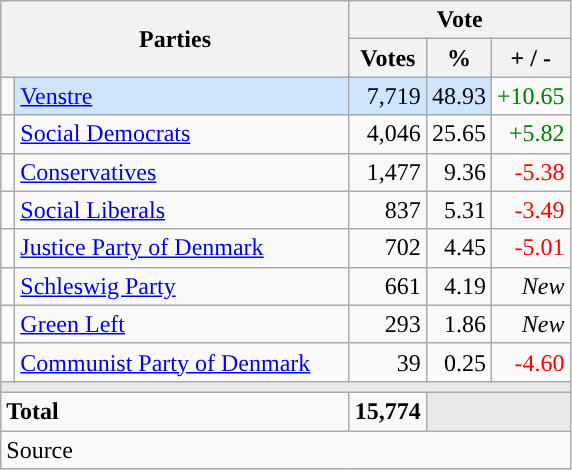<table class="wikitable" style="text-align:right;">
<tr>
<th style="text-align:centre;" rowspan="2" colspan="2" width="225">Parties</th>
<th colspan="3">Vote</th>
</tr>
<tr>
<th width="15">Votes</th>
<th width="15">%</th>
<th width="15">+ / -</th>
</tr>
<tr>
<td width="2" style="color:inherit;background:"></td>
<td bgcolor=#cfe5fe  align="left"><a href='#'>Venstre</a></td>
<td bgcolor=#cfe5fe>7,719</td>
<td bgcolor=#cfe5fe>48.93</td>
<td style=color:green;>+10.65</td>
</tr>
<tr>
<td width="2" style="color:inherit;background:"></td>
<td align="left"><a href='#'>Social Democrats</a></td>
<td>4,046</td>
<td>25.65</td>
<td style=color:green;>+5.82</td>
</tr>
<tr>
<td width="2" style="color:inherit;background:"></td>
<td align="left"><a href='#'>Conservatives</a></td>
<td>1,477</td>
<td>9.36</td>
<td style=color:red;>-5.38</td>
</tr>
<tr>
<td width="2" style="color:inherit;background:"></td>
<td align="left"><a href='#'>Social Liberals</a></td>
<td>837</td>
<td>5.31</td>
<td style=color:red;>-3.49</td>
</tr>
<tr>
<td width="2" style="color:inherit;background:"></td>
<td align="left"><a href='#'>Justice Party of Denmark</a></td>
<td>702</td>
<td>4.45</td>
<td style=color:red;>-5.01</td>
</tr>
<tr>
<td width="2" style="color:inherit;background:"></td>
<td align="left"><a href='#'>Schleswig Party</a></td>
<td>661</td>
<td>4.19</td>
<td><em>New</em></td>
</tr>
<tr>
<td width="2" style="color:inherit;background:"></td>
<td align="left"><a href='#'>Green Left</a></td>
<td>293</td>
<td>1.86</td>
<td><em>New</em></td>
</tr>
<tr>
<td width="2" style="color:inherit;background:"></td>
<td align="left"><a href='#'>Communist Party of Denmark</a></td>
<td>39</td>
<td>0.25</td>
<td style=color:red;>-4.60</td>
</tr>
<tr>
<td colspan="7" bgcolor="#E9E9E9"></td>
</tr>
<tr>
<td align="left" colspan="2"><strong>Total</strong></td>
<td><strong>15,774</strong></td>
<td bgcolor="#E9E9E9" colspan="2"></td>
</tr>
<tr>
<td align="left" colspan="6">Source</td>
</tr>
</table>
